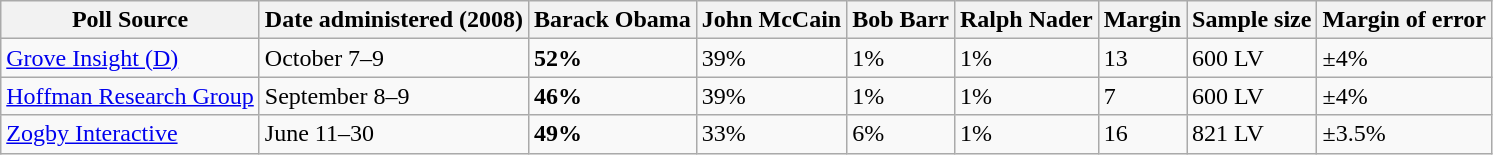<table class="wikitable collapsible">
<tr>
<th>Poll Source</th>
<th>Date administered (2008)</th>
<th>Barack Obama</th>
<th>John McCain</th>
<th>Bob Barr</th>
<th>Ralph Nader</th>
<th>Margin</th>
<th>Sample size</th>
<th>Margin of error</th>
</tr>
<tr>
<td><a href='#'>Grove Insight (D)</a></td>
<td>October 7–9</td>
<td><strong>52%</strong></td>
<td>39%</td>
<td>1%</td>
<td>1%</td>
<td>13</td>
<td>600 LV</td>
<td>±4%</td>
</tr>
<tr>
<td><a href='#'>Hoffman Research Group</a></td>
<td>September 8–9</td>
<td><strong>46%</strong></td>
<td>39%</td>
<td>1%</td>
<td>1%</td>
<td>7</td>
<td>600 LV</td>
<td>±4%</td>
</tr>
<tr>
<td><a href='#'>Zogby Interactive</a></td>
<td>June 11–30</td>
<td><strong>49%</strong></td>
<td>33%</td>
<td>6%</td>
<td>1%</td>
<td>16</td>
<td>821 LV</td>
<td>±3.5%</td>
</tr>
</table>
